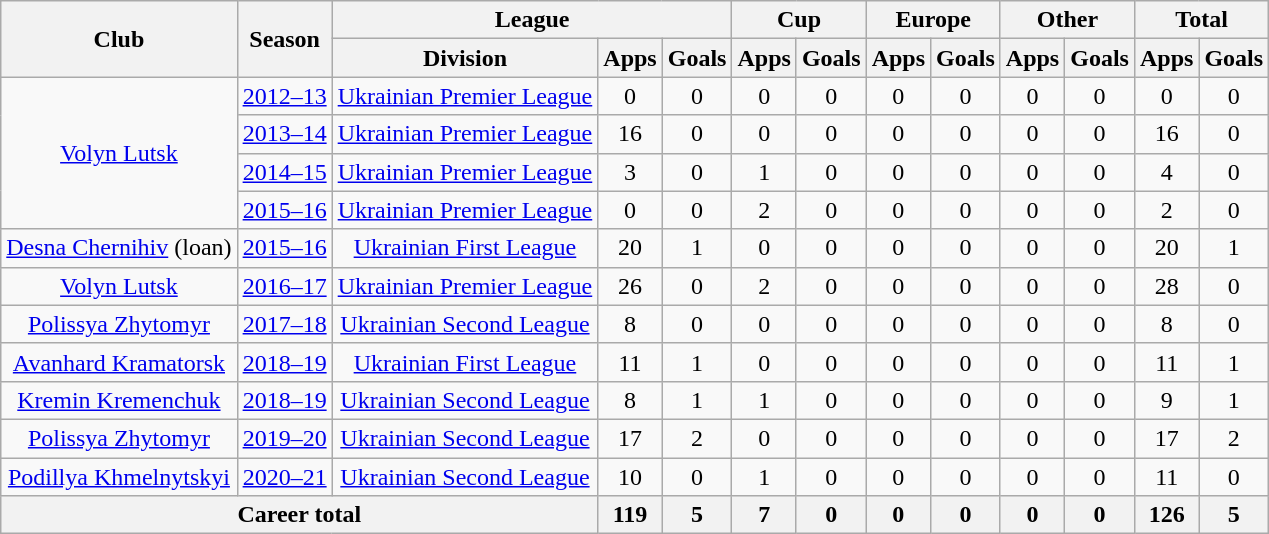<table class="wikitable" style="text-align:center">
<tr>
<th rowspan="2">Club</th>
<th rowspan="2">Season</th>
<th colspan="3">League</th>
<th colspan="2">Cup</th>
<th colspan="2">Europe</th>
<th colspan="2">Other</th>
<th colspan="2">Total</th>
</tr>
<tr>
<th>Division</th>
<th>Apps</th>
<th>Goals</th>
<th>Apps</th>
<th>Goals</th>
<th>Apps</th>
<th>Goals</th>
<th>Apps</th>
<th>Goals</th>
<th>Apps</th>
<th>Goals</th>
</tr>
<tr>
<td rowspan="4"><a href='#'>Volyn Lutsk</a></td>
<td><a href='#'>2012–13</a></td>
<td><a href='#'>Ukrainian Premier League</a></td>
<td>0</td>
<td>0</td>
<td>0</td>
<td>0</td>
<td>0</td>
<td>0</td>
<td>0</td>
<td>0</td>
<td>0</td>
<td>0</td>
</tr>
<tr>
<td><a href='#'>2013–14</a></td>
<td><a href='#'>Ukrainian Premier League</a></td>
<td>16</td>
<td>0</td>
<td>0</td>
<td>0</td>
<td>0</td>
<td>0</td>
<td>0</td>
<td>0</td>
<td>16</td>
<td>0</td>
</tr>
<tr>
<td><a href='#'>2014–15</a></td>
<td><a href='#'>Ukrainian Premier League</a></td>
<td>3</td>
<td>0</td>
<td>1</td>
<td>0</td>
<td>0</td>
<td>0</td>
<td>0</td>
<td>0</td>
<td>4</td>
<td>0</td>
</tr>
<tr>
<td><a href='#'>2015–16</a></td>
<td><a href='#'>Ukrainian Premier League</a></td>
<td>0</td>
<td>0</td>
<td>2</td>
<td>0</td>
<td>0</td>
<td>0</td>
<td>0</td>
<td>0</td>
<td>2</td>
<td>0</td>
</tr>
<tr>
<td rowspan="1"><a href='#'>Desna Chernihiv</a> (loan)</td>
<td><a href='#'>2015–16</a></td>
<td><a href='#'>Ukrainian First League</a></td>
<td>20</td>
<td>1</td>
<td>0</td>
<td>0</td>
<td>0</td>
<td>0</td>
<td>0</td>
<td>0</td>
<td>20</td>
<td>1</td>
</tr>
<tr>
<td rowspan="1"><a href='#'>Volyn Lutsk</a></td>
<td><a href='#'>2016–17</a></td>
<td><a href='#'>Ukrainian Premier League</a></td>
<td>26</td>
<td>0</td>
<td>2</td>
<td>0</td>
<td>0</td>
<td>0</td>
<td>0</td>
<td>0</td>
<td>28</td>
<td>0</td>
</tr>
<tr>
<td rowspan="1"><a href='#'>Polissya Zhytomyr</a></td>
<td><a href='#'>2017–18</a></td>
<td><a href='#'>Ukrainian Second League</a></td>
<td>8</td>
<td>0</td>
<td>0</td>
<td>0</td>
<td>0</td>
<td>0</td>
<td>0</td>
<td>0</td>
<td>8</td>
<td>0</td>
</tr>
<tr>
<td rowspan="1"><a href='#'>Avanhard Kramatorsk</a></td>
<td><a href='#'>2018–19</a></td>
<td><a href='#'>Ukrainian First League</a></td>
<td>11</td>
<td>1</td>
<td>0</td>
<td>0</td>
<td>0</td>
<td>0</td>
<td>0</td>
<td>0</td>
<td>11</td>
<td>1</td>
</tr>
<tr>
<td rowspan="1"><a href='#'>Kremin Kremenchuk</a></td>
<td><a href='#'>2018–19</a></td>
<td><a href='#'>Ukrainian Second League</a></td>
<td>8</td>
<td>1</td>
<td>1</td>
<td>0</td>
<td>0</td>
<td>0</td>
<td>0</td>
<td>0</td>
<td>9</td>
<td>1</td>
</tr>
<tr>
<td rowspan="1"><a href='#'>Polissya Zhytomyr</a></td>
<td><a href='#'>2019–20</a></td>
<td><a href='#'>Ukrainian Second League</a></td>
<td>17</td>
<td>2</td>
<td>0</td>
<td>0</td>
<td>0</td>
<td>0</td>
<td>0</td>
<td>0</td>
<td>17</td>
<td>2</td>
</tr>
<tr>
<td rowspan="1"><a href='#'>Podillya Khmelnytskyi</a></td>
<td><a href='#'>2020–21</a></td>
<td><a href='#'>Ukrainian Second League</a></td>
<td>10</td>
<td>0</td>
<td>1</td>
<td>0</td>
<td>0</td>
<td>0</td>
<td>0</td>
<td>0</td>
<td>11</td>
<td>0</td>
</tr>
<tr>
<th colspan="3">Career total</th>
<th>119</th>
<th>5</th>
<th>7</th>
<th>0</th>
<th>0</th>
<th>0</th>
<th>0</th>
<th>0</th>
<th>126</th>
<th>5</th>
</tr>
</table>
